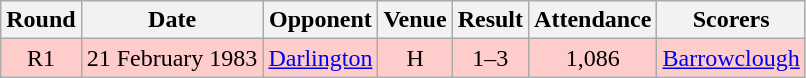<table class="wikitable" style="font-size:100%; text-align:center">
<tr>
<th>Round</th>
<th>Date</th>
<th>Opponent</th>
<th>Venue</th>
<th>Result</th>
<th>Attendance</th>
<th>Scorers</th>
</tr>
<tr style="background-color: #FFCCCC;">
<td>R1</td>
<td>21 February 1983</td>
<td><a href='#'>Darlington</a></td>
<td>H</td>
<td>1–3</td>
<td>1,086</td>
<td><a href='#'>Barrowclough</a></td>
</tr>
</table>
